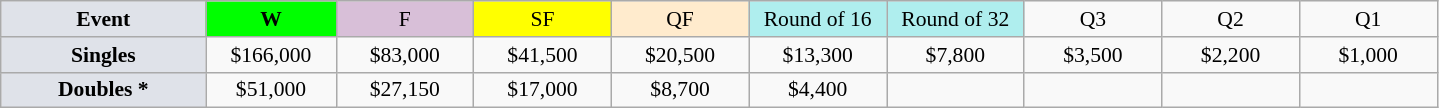<table class=wikitable style=font-size:90%;text-align:center>
<tr>
<td style="width:130px; background:#dfe2e9;"><strong>Event</strong></td>
<td style="width:80px; background:lime;"><strong>W</strong></td>
<td style="width:85px; background:thistle;">F</td>
<td style="width:85px; background:#ff0;">SF</td>
<td style="width:85px; background:#ffebcd;">QF</td>
<td style="width:85px; background:#afeeee;">Round of 16</td>
<td style="width:85px; background:#afeeee;">Round of 32</td>
<td width=85>Q3</td>
<td width=85>Q2</td>
<td width=85>Q1</td>
</tr>
<tr>
<td style="background:#dfe2e9;"><strong>Singles</strong></td>
<td>$166,000</td>
<td>$83,000</td>
<td>$41,500</td>
<td>$20,500</td>
<td>$13,300</td>
<td>$7,800</td>
<td>$3,500</td>
<td>$2,200</td>
<td>$1,000</td>
</tr>
<tr>
<td style="background:#dfe2e9;"><strong>Doubles *</strong></td>
<td>$51,000</td>
<td>$27,150</td>
<td>$17,000</td>
<td>$8,700</td>
<td>$4,400</td>
<td></td>
<td></td>
<td></td>
<td></td>
</tr>
</table>
